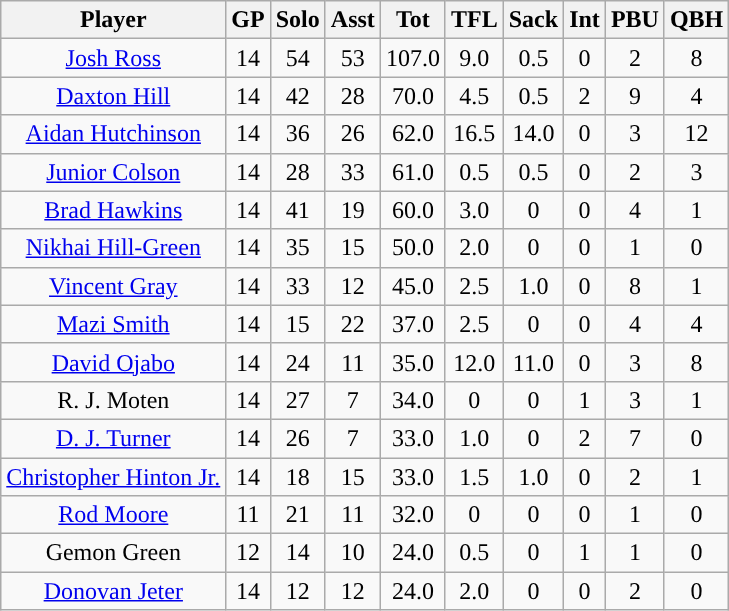<table class="wikitable sortable sortable" style="text-align: center">
<tr align=center>
<th>Player</th>
<th>GP</th>
<th>Solo</th>
<th>Asst</th>
<th>Tot</th>
<th>TFL</th>
<th>Sack</th>
<th>Int</th>
<th>PBU</th>
<th>QBH</th>
</tr>
<tr>
<td><a href='#'>Josh Ross</a></td>
<td>14</td>
<td>54</td>
<td>53</td>
<td>107.0</td>
<td>9.0</td>
<td>0.5</td>
<td>0</td>
<td>2</td>
<td>8</td>
</tr>
<tr>
<td><a href='#'>Daxton Hill</a></td>
<td>14</td>
<td>42</td>
<td>28</td>
<td>70.0</td>
<td>4.5</td>
<td>0.5</td>
<td>2</td>
<td>9</td>
<td>4</td>
</tr>
<tr>
<td><a href='#'>Aidan Hutchinson</a></td>
<td>14</td>
<td>36</td>
<td>26</td>
<td>62.0</td>
<td>16.5</td>
<td>14.0</td>
<td>0</td>
<td>3</td>
<td>12</td>
</tr>
<tr>
<td><a href='#'>Junior Colson</a></td>
<td>14</td>
<td>28</td>
<td>33</td>
<td>61.0</td>
<td>0.5</td>
<td>0.5</td>
<td>0</td>
<td>2</td>
<td>3</td>
</tr>
<tr>
<td><a href='#'>Brad Hawkins</a></td>
<td>14</td>
<td>41</td>
<td>19</td>
<td>60.0</td>
<td>3.0</td>
<td>0</td>
<td>0</td>
<td>4</td>
<td>1</td>
</tr>
<tr>
<td><a href='#'>Nikhai Hill-Green</a></td>
<td>14</td>
<td>35</td>
<td>15</td>
<td>50.0</td>
<td>2.0</td>
<td>0</td>
<td>0</td>
<td>1</td>
<td>0</td>
</tr>
<tr>
<td><a href='#'>Vincent Gray</a></td>
<td>14</td>
<td>33</td>
<td>12</td>
<td>45.0</td>
<td>2.5</td>
<td>1.0</td>
<td>0</td>
<td>8</td>
<td>1</td>
</tr>
<tr>
<td><a href='#'>Mazi Smith</a></td>
<td>14</td>
<td>15</td>
<td>22</td>
<td>37.0</td>
<td>2.5</td>
<td>0</td>
<td>0</td>
<td>4</td>
<td>4</td>
</tr>
<tr>
<td><a href='#'>David Ojabo</a></td>
<td>14</td>
<td>24</td>
<td>11</td>
<td>35.0</td>
<td>12.0</td>
<td>11.0</td>
<td>0</td>
<td>3</td>
<td>8</td>
</tr>
<tr>
<td>R. J. Moten</td>
<td>14</td>
<td>27</td>
<td>7</td>
<td>34.0</td>
<td>0</td>
<td>0</td>
<td>1</td>
<td>3</td>
<td>1</td>
</tr>
<tr>
<td><a href='#'>D. J. Turner</a></td>
<td>14</td>
<td>26</td>
<td>7</td>
<td>33.0</td>
<td>1.0</td>
<td>0</td>
<td>2</td>
<td>7</td>
<td>0</td>
</tr>
<tr>
<td><a href='#'>Christopher Hinton Jr.</a></td>
<td>14</td>
<td>18</td>
<td>15</td>
<td>33.0</td>
<td>1.5</td>
<td>1.0</td>
<td>0</td>
<td>2</td>
<td>1</td>
</tr>
<tr>
<td><a href='#'>Rod Moore</a></td>
<td>11</td>
<td>21</td>
<td>11</td>
<td>32.0</td>
<td>0</td>
<td>0</td>
<td>0</td>
<td>1</td>
<td>0</td>
</tr>
<tr>
<td>Gemon Green</td>
<td>12</td>
<td>14</td>
<td>10</td>
<td>24.0</td>
<td>0.5</td>
<td>0</td>
<td>1</td>
<td>1</td>
<td>0</td>
</tr>
<tr>
<td><a href='#'>Donovan Jeter</a></td>
<td>14</td>
<td>12</td>
<td>12</td>
<td>24.0</td>
<td>2.0</td>
<td>0</td>
<td>0</td>
<td>2</td>
<td>0</td>
</tr>
</table>
